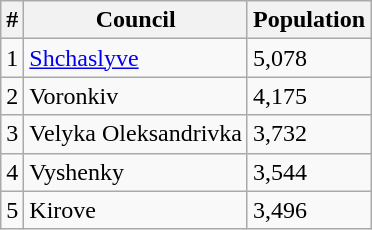<table class="wikitable floatright">
<tr>
<th>#</th>
<th>Council</th>
<th>Population</th>
</tr>
<tr>
<td>1</td>
<td><a href='#'>Shchaslyve</a></td>
<td>5,078</td>
</tr>
<tr>
<td>2</td>
<td>Voronkiv</td>
<td>4,175</td>
</tr>
<tr>
<td>3</td>
<td>Velyka Oleksandrivka</td>
<td>3,732</td>
</tr>
<tr>
<td>4</td>
<td>Vyshenky</td>
<td>3,544</td>
</tr>
<tr>
<td>5</td>
<td>Kirove</td>
<td>3,496</td>
</tr>
</table>
